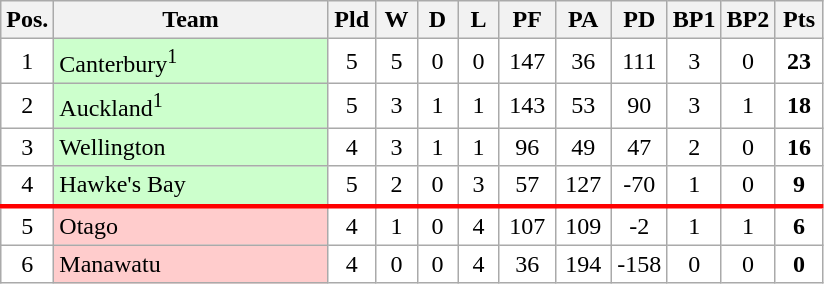<table class="wikitable" style="text-align:center;">
<tr>
<th style="width:20px;" abbr="Position">Pos.</th>
<th width=175>Team</th>
<th style="width:25px;" abbr="Played">Pld</th>
<th style="width:20px;" abbr="Won">W</th>
<th style="width:20px;" abbr="Drawn">D</th>
<th style="width:20px;" abbr="Lost">L</th>
<th style="width:30px;" abbr="Points for">PF</th>
<th style="width:30px;" abbr="Points against">PA</th>
<th style="width:30px;" abbr="Points difference">PD</th>
<th style="width:28px;" abbr="Bonus Points 1">BP1</th>
<th style="width:28px;" abbr="Bonus Points 2">BP2</th>
<th style="width:25px;" abbr="Points">Pts</th>
</tr>
<tr style="background:#fff; text-align:center;">
<td>1</td>
<td style="text-align:left; background:#cfc;"> Canterbury<sup>1</sup></td>
<td>5</td>
<td>5</td>
<td>0</td>
<td>0</td>
<td>147</td>
<td>36</td>
<td>111</td>
<td>3</td>
<td>0</td>
<td><strong>23</strong></td>
</tr>
<tr style="background:#fff; text-align:center;">
<td>2</td>
<td style="text-align:left; background:#cfc;"> Auckland<sup>1</sup></td>
<td>5</td>
<td>3</td>
<td>1</td>
<td>1</td>
<td>143</td>
<td>53</td>
<td>90</td>
<td>3</td>
<td>1</td>
<td><strong>18</strong></td>
</tr>
<tr style="background:#fff; text-align:center;">
<td>3</td>
<td style="text-align:left; background:#cfc;"> Wellington</td>
<td>4</td>
<td>3</td>
<td>1</td>
<td>1</td>
<td>96</td>
<td>49</td>
<td>47</td>
<td>2</td>
<td>0</td>
<td><strong>16</strong></td>
</tr>
<tr style="text-align:center; background:#fff; border-bottom:3px solid red;">
<td>4</td>
<td style="text-align:left; background:#cfc;"> Hawke's Bay</td>
<td>5</td>
<td>2</td>
<td>0</td>
<td>3</td>
<td>57</td>
<td>127</td>
<td>-70</td>
<td>1</td>
<td>0</td>
<td><strong>9</strong></td>
</tr>
<tr style="background:#fff; text-align:center;">
<td>5</td>
<td style="text-align:left; background:#fcc;"> Otago</td>
<td>4</td>
<td>1</td>
<td>0</td>
<td>4</td>
<td>107</td>
<td>109</td>
<td>-2</td>
<td>1</td>
<td>1</td>
<td><strong>6</strong></td>
</tr>
<tr style="background:#fff; text-align:center;">
<td>6</td>
<td style="text-align:left; background:#fcc;"> Manawatu</td>
<td>4</td>
<td>0</td>
<td>0</td>
<td>4</td>
<td>36</td>
<td>194</td>
<td>-158</td>
<td>0</td>
<td>0</td>
<td><strong>0</strong></td>
</tr>
</table>
